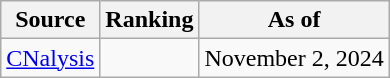<table class="wikitable" style="text-align:center">
<tr>
<th>Source</th>
<th>Ranking</th>
<th>As of</th>
</tr>
<tr>
<td align=left><a href='#'>CNalysis</a></td>
<td></td>
<td>November 2, 2024</td>
</tr>
</table>
